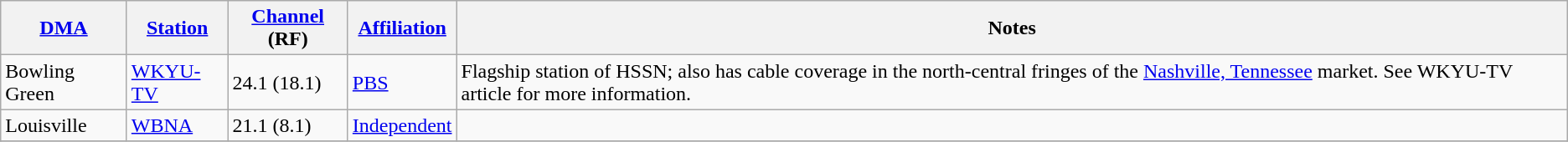<table class="wikitable sortable">
<tr>
<th><a href='#'>DMA</a></th>
<th><a href='#'>Station</a></th>
<th><a href='#'>Channel</a> (RF)</th>
<th><a href='#'>Affiliation</a></th>
<th>Notes</th>
</tr>
<tr>
<td>Bowling Green</td>
<td><a href='#'>WKYU-TV</a></td>
<td>24.1 (18.1)</td>
<td><a href='#'>PBS</a></td>
<td>Flagship station of HSSN; also has cable coverage in the north-central fringes of the <a href='#'>Nashville, Tennessee</a> market. See WKYU-TV article for more information.</td>
</tr>
<tr>
<td>Louisville</td>
<td><a href='#'>WBNA</a></td>
<td>21.1 (8.1)</td>
<td><a href='#'>Independent</a></td>
<td></td>
</tr>
<tr>
</tr>
</table>
